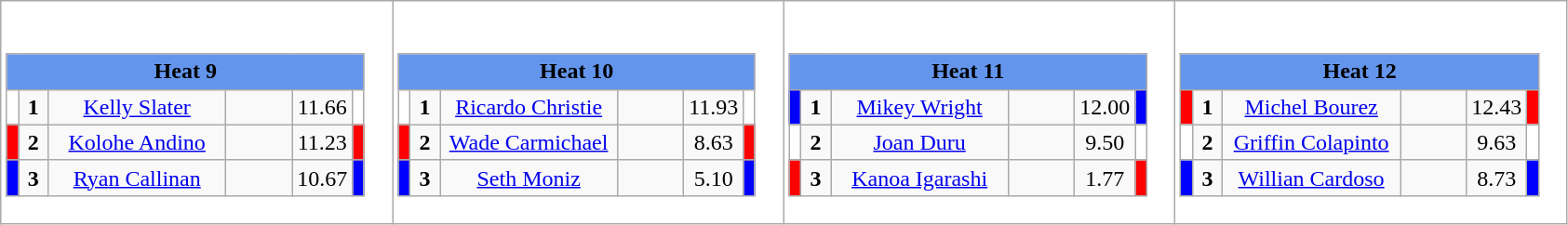<table class="wikitable" style="background:#fff;">
<tr>
<td><div><br><table class="wikitable">
<tr>
<td colspan="6"  style="text-align:center; background:#6495ed;"><strong>Heat 9</strong></td>
</tr>
<tr>
<td style="width:01px; background: #fff;"></td>
<td style="width:14px; text-align:center;"><strong>1</strong></td>
<td style="width:120px; text-align:center;"><a href='#'>Kelly Slater</a></td>
<td style="width:40px; text-align:center;"></td>
<td style="width:20px; text-align:center;">11.66</td>
<td style="width:01px; background: #fff;"></td>
</tr>
<tr>
<td style="width:01px; background: #f00;"></td>
<td style="width:14px; text-align:center;"><strong>2</strong></td>
<td style="width:120px; text-align:center;"><a href='#'>Kolohe Andino</a></td>
<td style="width:40px; text-align:center;"></td>
<td style="width:20px; text-align:center;">11.23</td>
<td style="width:01px; background: #f00;"></td>
</tr>
<tr>
<td style="width:01px; background: #00f;"></td>
<td style="width:14px; text-align:center;"><strong>3</strong></td>
<td style="width:120px; text-align:center;"><a href='#'>Ryan Callinan</a></td>
<td style="width:40px; text-align:center;"></td>
<td style="width:20px; text-align:center;">10.67</td>
<td style="width:01px; background: #00f;"></td>
</tr>
</table>
</div></td>
<td><div><br><table class="wikitable">
<tr>
<td colspan="6"  style="text-align:center; background:#6495ed;"><strong>Heat 10</strong></td>
</tr>
<tr>
<td style="width:01px; background: #fff;"></td>
<td style="width:14px; text-align:center;"><strong>1</strong></td>
<td style="width:120px; text-align:center;"><a href='#'>Ricardo Christie</a></td>
<td style="width:40px; text-align:center;"></td>
<td style="width:20px; text-align:center;">11.93</td>
<td style="width:01px; background: #fff;"></td>
</tr>
<tr>
<td style="width:01px; background: #f00;"></td>
<td style="width:14px; text-align:center;"><strong>2</strong></td>
<td style="width:120px; text-align:center;"><a href='#'>Wade Carmichael</a></td>
<td style="width:40px; text-align:center;"></td>
<td style="width:20px; text-align:center;">8.63</td>
<td style="width:01px; background: #f00;"></td>
</tr>
<tr>
<td style="width:01px; background: #00f;"></td>
<td style="width:14px; text-align:center;"><strong>3</strong></td>
<td style="width:120px; text-align:center;"><a href='#'>Seth Moniz</a></td>
<td style="width:40px; text-align:center;"></td>
<td style="width:20px; text-align:center;">5.10</td>
<td style="width:01px; background: #00f;"></td>
</tr>
</table>
</div></td>
<td><div><br><table class="wikitable">
<tr>
<td colspan="6"  style="text-align:center; background:#6495ed;"><strong>Heat 11</strong></td>
</tr>
<tr>
<td style="width:01px; background: #00f;"></td>
<td style="width:14px; text-align:center;"><strong>1</strong></td>
<td style="width:120px; text-align:center;"><a href='#'>Mikey Wright</a></td>
<td style="width:40px; text-align:center;"></td>
<td style="width:20px; text-align:center;">12.00</td>
<td style="width:01px; background: #00f;"></td>
</tr>
<tr>
<td style="width:01px; background: #fff;"></td>
<td style="width:14px; text-align:center;"><strong>2</strong></td>
<td style="width:120px; text-align:center;"><a href='#'>Joan Duru</a></td>
<td style="width:40px; text-align:center;"></td>
<td style="width:20px; text-align:center;">9.50</td>
<td style="width:01px; background: #fff;"></td>
</tr>
<tr>
<td style="width:01px; background: #f00;"></td>
<td style="width:14px; text-align:center;"><strong>3</strong></td>
<td style="width:120px; text-align:center;"><a href='#'>Kanoa Igarashi</a></td>
<td style="width:40px; text-align:center;"></td>
<td style="width:20px; text-align:center;">1.77</td>
<td style="width:01px; background: #f00;"></td>
</tr>
</table>
</div></td>
<td><div><br><table class="wikitable">
<tr>
<td colspan="6"  style="text-align:center; background:#6495ed;"><strong>Heat 12</strong></td>
</tr>
<tr>
<td style="width:01px; background: #f00;"></td>
<td style="width:14px; text-align:center;"><strong>1</strong></td>
<td style="width:120px; text-align:center;"><a href='#'>Michel Bourez</a></td>
<td style="width:40px; text-align:center;"></td>
<td style="width:20px; text-align:center;">12.43</td>
<td style="width:01px; background: #f00;"></td>
</tr>
<tr>
<td style="width:01px; background: #fff;"></td>
<td style="width:14px; text-align:center;"><strong>2</strong></td>
<td style="width:120px; text-align:center;"><a href='#'>Griffin Colapinto</a></td>
<td style="width:40px; text-align:center;"></td>
<td style="width:20px; text-align:center;">9.63</td>
<td style="width:01px; background: #fff;"></td>
</tr>
<tr>
<td style="width:01px; background: #00f;"></td>
<td style="width:14px; text-align:center;"><strong>3</strong></td>
<td style="width:120px; text-align:center;"><a href='#'>Willian Cardoso</a></td>
<td style="width:40px; text-align:center;"></td>
<td style="width:20px; text-align:center;">8.73</td>
<td style="width:01px; background: #00f;"></td>
</tr>
</table>
</div></td>
</tr>
</table>
